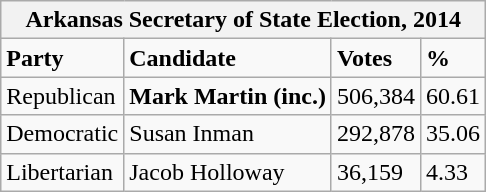<table class="wikitable">
<tr>
<th colspan="4">Arkansas Secretary of State Election, 2014</th>
</tr>
<tr>
<td><strong>Party</strong></td>
<td><strong>Candidate</strong></td>
<td><strong>Votes</strong></td>
<td><strong>%</strong></td>
</tr>
<tr>
<td>Republican</td>
<td><strong>Mark Martin (inc.)</strong></td>
<td>506,384</td>
<td>60.61</td>
</tr>
<tr>
<td>Democratic</td>
<td>Susan Inman</td>
<td>292,878</td>
<td>35.06</td>
</tr>
<tr>
<td>Libertarian</td>
<td>Jacob Holloway</td>
<td>36,159</td>
<td>4.33</td>
</tr>
</table>
